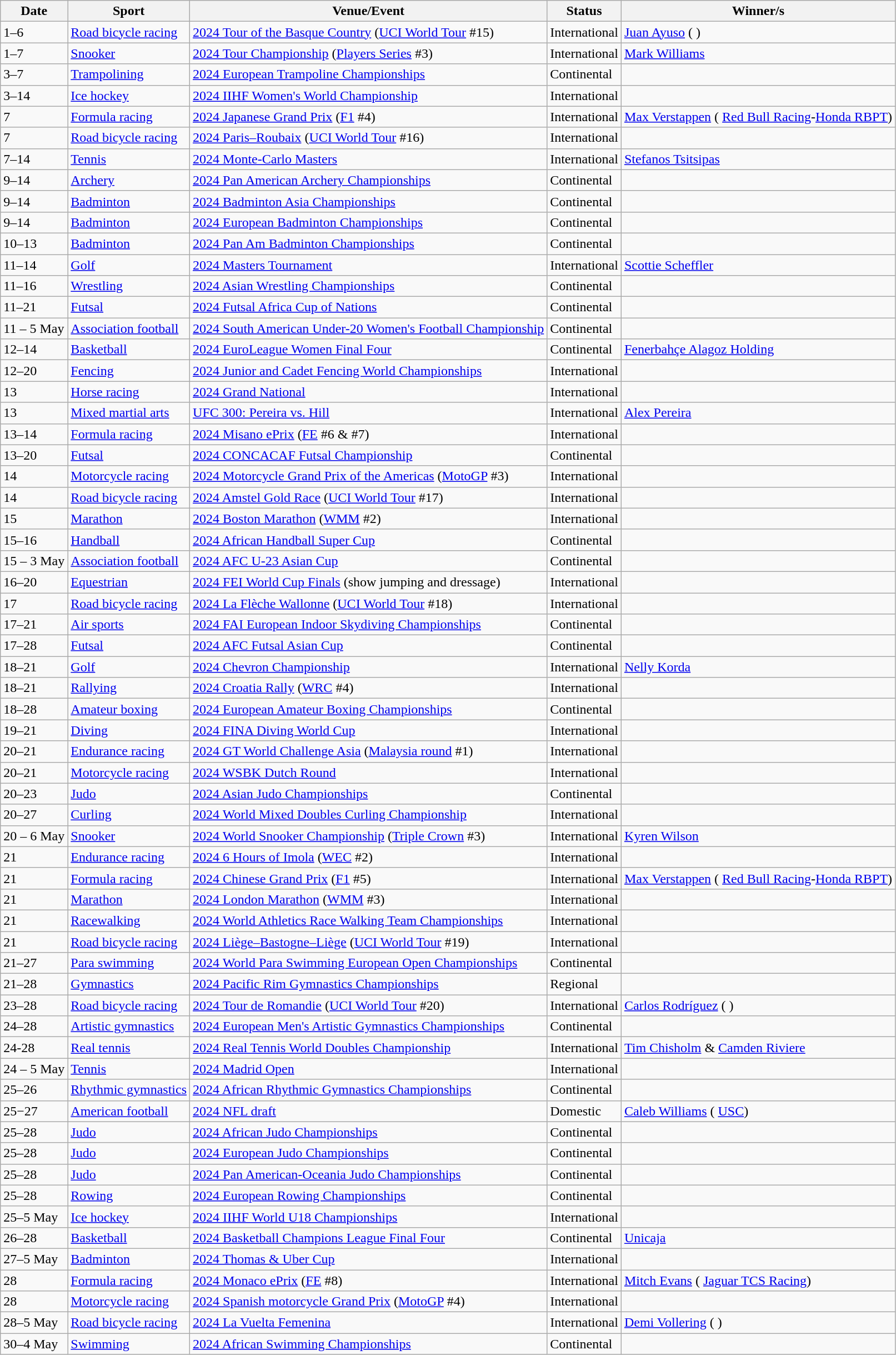<table class="wikitable source">
<tr>
<th>Date</th>
<th>Sport</th>
<th>Venue/Event</th>
<th>Status</th>
<th>Winner/s</th>
</tr>
<tr>
<td>1–6</td>
<td><a href='#'>Road bicycle racing</a></td>
<td> <a href='#'>2024 Tour of the Basque Country</a> (<a href='#'>UCI World Tour</a> #15)</td>
<td>International</td>
<td> <a href='#'>Juan Ayuso</a> ( )</td>
</tr>
<tr>
<td>1–7</td>
<td><a href='#'>Snooker</a></td>
<td> <a href='#'>2024 Tour Championship</a> (<a href='#'>Players Series</a> #3)</td>
<td>International</td>
<td> <a href='#'>Mark Williams</a></td>
</tr>
<tr>
<td>3–7</td>
<td><a href='#'>Trampolining</a></td>
<td> <a href='#'>2024 European Trampoline Championships</a></td>
<td>Continental</td>
<td></td>
</tr>
<tr>
<td>3–14</td>
<td><a href='#'>Ice hockey</a></td>
<td> <a href='#'>2024 IIHF Women's World Championship</a></td>
<td>International</td>
<td></td>
</tr>
<tr>
<td>7</td>
<td><a href='#'>Formula racing</a></td>
<td> <a href='#'>2024 Japanese Grand Prix</a> (<a href='#'>F1</a> #4)</td>
<td>International</td>
<td> <a href='#'>Max Verstappen</a> ( <a href='#'>Red Bull Racing</a>-<a href='#'>Honda RBPT</a>)</td>
</tr>
<tr>
<td>7</td>
<td><a href='#'>Road bicycle racing</a></td>
<td> <a href='#'>2024 Paris–Roubaix</a> (<a href='#'>UCI World Tour</a> #16)</td>
<td>International</td>
<td></td>
</tr>
<tr>
<td>7–14</td>
<td><a href='#'>Tennis</a></td>
<td> <a href='#'>2024 Monte-Carlo Masters</a></td>
<td>International</td>
<td> <a href='#'>Stefanos Tsitsipas</a></td>
</tr>
<tr>
<td>9–14</td>
<td><a href='#'>Archery</a></td>
<td> <a href='#'>2024 Pan American Archery Championships</a></td>
<td>Continental</td>
<td></td>
</tr>
<tr>
<td>9–14</td>
<td><a href='#'>Badminton</a></td>
<td> <a href='#'>2024 Badminton Asia Championships</a></td>
<td>Continental</td>
<td></td>
</tr>
<tr>
<td>9–14</td>
<td><a href='#'>Badminton</a></td>
<td> <a href='#'>2024 European Badminton Championships</a></td>
<td>Continental</td>
<td></td>
</tr>
<tr>
<td>10–13</td>
<td><a href='#'>Badminton</a></td>
<td> <a href='#'>2024 Pan Am Badminton Championships</a></td>
<td>Continental</td>
<td></td>
</tr>
<tr>
<td>11–14</td>
<td><a href='#'>Golf</a></td>
<td> <a href='#'>2024 Masters Tournament</a></td>
<td>International</td>
<td> <a href='#'>Scottie Scheffler</a></td>
</tr>
<tr>
<td>11–16</td>
<td><a href='#'>Wrestling</a></td>
<td> <a href='#'>2024 Asian Wrestling Championships</a></td>
<td>Continental</td>
<td></td>
</tr>
<tr>
<td>11–21</td>
<td><a href='#'>Futsal</a></td>
<td> <a href='#'>2024 Futsal Africa Cup of Nations</a></td>
<td>Continental</td>
<td></td>
</tr>
<tr>
<td>11 – 5 May</td>
<td><a href='#'>Association football</a></td>
<td> <a href='#'>2024 South American Under-20 Women's Football Championship</a></td>
<td>Continental</td>
<td></td>
</tr>
<tr>
<td>12–14</td>
<td><a href='#'>Basketball</a></td>
<td> <a href='#'>2024 EuroLeague Women Final Four</a></td>
<td>Continental</td>
<td> <a href='#'>Fenerbahçe Alagoz Holding</a></td>
</tr>
<tr>
<td>12–20</td>
<td><a href='#'>Fencing</a></td>
<td> <a href='#'>2024 Junior and Cadet Fencing World Championships</a></td>
<td>International</td>
<td></td>
</tr>
<tr>
<td>13</td>
<td><a href='#'>Horse racing</a></td>
<td> <a href='#'>2024 Grand National</a></td>
<td>International</td>
<td></td>
</tr>
<tr>
<td>13</td>
<td><a href='#'>Mixed martial arts</a></td>
<td> <a href='#'>UFC 300: Pereira vs. Hill</a></td>
<td>International</td>
<td> <a href='#'>Alex Pereira</a></td>
</tr>
<tr>
<td>13–14</td>
<td><a href='#'>Formula racing</a></td>
<td> <a href='#'>2024 Misano ePrix</a> (<a href='#'>FE</a> #6 & #7)</td>
<td>International</td>
<td></td>
</tr>
<tr>
<td>13–20</td>
<td><a href='#'>Futsal</a></td>
<td> <a href='#'>2024 CONCACAF Futsal Championship</a></td>
<td>Continental</td>
<td></td>
</tr>
<tr>
<td>14</td>
<td><a href='#'>Motorcycle racing</a></td>
<td> <a href='#'>2024 Motorcycle Grand Prix of the Americas</a> (<a href='#'>MotoGP</a> #3)</td>
<td>International</td>
<td></td>
</tr>
<tr>
<td>14</td>
<td><a href='#'>Road bicycle racing</a></td>
<td> <a href='#'>2024 Amstel Gold Race</a> (<a href='#'>UCI World Tour</a> #17)</td>
<td>International</td>
<td></td>
</tr>
<tr>
<td>15</td>
<td><a href='#'>Marathon</a></td>
<td> <a href='#'>2024 Boston Marathon</a> (<a href='#'>WMM</a> #2)</td>
<td>International</td>
<td></td>
</tr>
<tr>
<td>15–16</td>
<td><a href='#'>Handball</a></td>
<td> <a href='#'>2024 African Handball Super Cup</a></td>
<td>Continental</td>
<td></td>
</tr>
<tr>
<td>15 – 3 May</td>
<td><a href='#'>Association football</a></td>
<td> <a href='#'>2024 AFC U-23 Asian Cup</a></td>
<td>Continental</td>
<td></td>
</tr>
<tr>
<td>16–20</td>
<td><a href='#'>Equestrian</a></td>
<td> <a href='#'>2024 FEI World Cup Finals</a> (show jumping and dressage)</td>
<td>International</td>
<td></td>
</tr>
<tr>
<td>17</td>
<td><a href='#'>Road bicycle racing</a></td>
<td> <a href='#'>2024 La Flèche Wallonne</a> (<a href='#'>UCI World Tour</a> #18)</td>
<td>International</td>
<td></td>
</tr>
<tr>
<td>17–21</td>
<td><a href='#'>Air sports</a></td>
<td> <a href='#'>2024 FAI European Indoor Skydiving Championships</a></td>
<td>Continental</td>
<td></td>
</tr>
<tr>
<td>17–28</td>
<td><a href='#'>Futsal</a></td>
<td> <a href='#'>2024 AFC Futsal Asian Cup</a></td>
<td>Continental</td>
<td></td>
</tr>
<tr>
<td>18–21</td>
<td><a href='#'>Golf</a></td>
<td> <a href='#'>2024 Chevron Championship</a></td>
<td>International</td>
<td> <a href='#'>Nelly Korda</a></td>
</tr>
<tr>
<td>18–21</td>
<td><a href='#'>Rallying</a></td>
<td> <a href='#'>2024 Croatia Rally</a> (<a href='#'>WRC</a> #4)</td>
<td>International</td>
<td></td>
</tr>
<tr>
<td>18–28</td>
<td><a href='#'>Amateur boxing</a></td>
<td> <a href='#'>2024 European Amateur Boxing Championships</a></td>
<td>Continental</td>
<td></td>
</tr>
<tr>
<td>19–21</td>
<td><a href='#'>Diving</a></td>
<td> <a href='#'>2024 FINA Diving World Cup</a></td>
<td>International</td>
<td></td>
</tr>
<tr>
<td>20–21</td>
<td><a href='#'>Endurance racing</a></td>
<td> <a href='#'>2024 GT World Challenge Asia</a> (<a href='#'>Malaysia round</a> #1)</td>
<td>International</td>
<td></td>
</tr>
<tr>
<td>20–21</td>
<td><a href='#'>Motorcycle racing</a></td>
<td> <a href='#'>2024 WSBK Dutch Round</a></td>
<td>International</td>
<td></td>
</tr>
<tr>
<td>20–23</td>
<td><a href='#'>Judo</a></td>
<td> <a href='#'>2024 Asian Judo Championships</a></td>
<td>Continental</td>
<td></td>
</tr>
<tr>
<td>20–27</td>
<td><a href='#'>Curling</a></td>
<td> <a href='#'>2024 World Mixed Doubles Curling Championship</a></td>
<td>International</td>
<td></td>
</tr>
<tr>
<td>20 – 6 May</td>
<td><a href='#'>Snooker</a></td>
<td> <a href='#'>2024 World Snooker Championship</a> (<a href='#'>Triple Crown</a> #3)</td>
<td>International</td>
<td> <a href='#'>Kyren Wilson</a></td>
</tr>
<tr>
<td>21</td>
<td><a href='#'>Endurance racing</a></td>
<td> <a href='#'>2024 6 Hours of Imola</a> (<a href='#'>WEC</a> #2)</td>
<td>International</td>
<td></td>
</tr>
<tr>
<td>21</td>
<td><a href='#'>Formula racing</a></td>
<td> <a href='#'>2024 Chinese Grand Prix</a> (<a href='#'>F1</a> #5)</td>
<td>International</td>
<td> <a href='#'>Max Verstappen</a> ( <a href='#'>Red Bull Racing</a>-<a href='#'>Honda RBPT</a>)</td>
</tr>
<tr>
<td>21</td>
<td><a href='#'>Marathon</a></td>
<td> <a href='#'>2024 London Marathon</a> (<a href='#'>WMM</a> #3)</td>
<td>International</td>
<td></td>
</tr>
<tr>
<td>21</td>
<td><a href='#'>Racewalking</a></td>
<td> <a href='#'>2024 World Athletics Race Walking Team Championships</a></td>
<td>International</td>
<td></td>
</tr>
<tr>
<td>21</td>
<td><a href='#'>Road bicycle racing</a></td>
<td> <a href='#'>2024 Liège–Bastogne–Liège</a> (<a href='#'>UCI World Tour</a> #19)</td>
<td>International</td>
<td></td>
</tr>
<tr>
<td>21–27</td>
<td><a href='#'>Para swimming</a></td>
<td> <a href='#'>2024 World Para Swimming European Open Championships</a></td>
<td>Continental</td>
<td></td>
</tr>
<tr>
<td>21–28</td>
<td><a href='#'>Gymnastics</a></td>
<td> <a href='#'>2024 Pacific Rim Gymnastics Championships</a></td>
<td>Regional</td>
<td></td>
</tr>
<tr>
<td>23–28</td>
<td><a href='#'>Road bicycle racing</a></td>
<td> <a href='#'>2024 Tour de Romandie</a> (<a href='#'>UCI World Tour</a> #20)</td>
<td>International</td>
<td> <a href='#'>Carlos Rodríguez</a> ( )</td>
</tr>
<tr>
<td>24–28</td>
<td><a href='#'>Artistic gymnastics</a></td>
<td> <a href='#'>2024 European Men's Artistic Gymnastics Championships</a></td>
<td>Continental</td>
<td></td>
</tr>
<tr>
<td>24-28</td>
<td><a href='#'>Real tennis</a></td>
<td> <a href='#'>2024 Real Tennis World Doubles Championship</a></td>
<td>International</td>
<td> <a href='#'>Tim Chisholm</a> &  <a href='#'>Camden Riviere</a></td>
</tr>
<tr>
<td>24 – 5 May</td>
<td><a href='#'>Tennis</a></td>
<td> <a href='#'>2024 Madrid Open</a></td>
<td>International</td>
<td></td>
</tr>
<tr>
<td>25–26</td>
<td><a href='#'>Rhythmic gymnastics</a></td>
<td> <a href='#'>2024 African Rhythmic Gymnastics Championships</a></td>
<td>Continental</td>
<td></td>
</tr>
<tr>
<td>25−27</td>
<td><a href='#'>American football</a></td>
<td> <a href='#'>2024 NFL draft</a></td>
<td>Domestic</td>
<td> <a href='#'>Caleb Williams</a> ( <a href='#'>USC</a>)</td>
</tr>
<tr>
<td>25–28</td>
<td><a href='#'>Judo</a></td>
<td> <a href='#'>2024 African Judo Championships</a></td>
<td>Continental</td>
<td></td>
</tr>
<tr>
<td>25–28</td>
<td><a href='#'>Judo</a></td>
<td> <a href='#'>2024 European Judo Championships</a></td>
<td>Continental</td>
<td></td>
</tr>
<tr>
<td>25–28</td>
<td><a href='#'>Judo</a></td>
<td> <a href='#'>2024 Pan American-Oceania Judo Championships</a></td>
<td>Continental</td>
<td></td>
</tr>
<tr>
<td>25–28</td>
<td><a href='#'>Rowing</a></td>
<td> <a href='#'>2024 European Rowing Championships</a></td>
<td>Continental</td>
<td></td>
</tr>
<tr>
<td>25–5 May</td>
<td><a href='#'>Ice hockey</a></td>
<td> <a href='#'>2024 IIHF World U18 Championships</a></td>
<td>International</td>
<td></td>
</tr>
<tr>
<td>26–28</td>
<td><a href='#'>Basketball</a></td>
<td> <a href='#'>2024 Basketball Champions League Final Four</a></td>
<td>Continental</td>
<td> <a href='#'>Unicaja</a></td>
</tr>
<tr>
<td>27–5 May</td>
<td><a href='#'>Badminton</a></td>
<td> <a href='#'>2024 Thomas & Uber Cup</a></td>
<td>International</td>
<td></td>
</tr>
<tr>
<td>28</td>
<td><a href='#'>Formula racing</a></td>
<td> <a href='#'>2024 Monaco ePrix</a> (<a href='#'>FE</a> #8)</td>
<td>International</td>
<td> <a href='#'>Mitch Evans</a> ( <a href='#'>Jaguar TCS Racing</a>)</td>
</tr>
<tr>
<td>28</td>
<td><a href='#'>Motorcycle racing</a></td>
<td> <a href='#'>2024 Spanish motorcycle Grand Prix</a> (<a href='#'>MotoGP</a> #4)</td>
<td>International</td>
<td></td>
</tr>
<tr>
<td>28–5 May</td>
<td><a href='#'>Road bicycle racing</a></td>
<td> <a href='#'>2024 La Vuelta Femenina</a></td>
<td>International</td>
<td> <a href='#'>Demi Vollering</a> ( )</td>
</tr>
<tr>
<td>30–4 May</td>
<td><a href='#'>Swimming</a></td>
<td> <a href='#'>2024 African Swimming Championships</a></td>
<td>Continental</td>
<td></td>
</tr>
</table>
